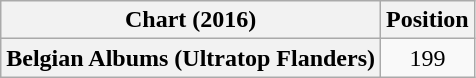<table class="wikitable plainrowheaders" style="text-align:center">
<tr>
<th scope="col">Chart (2016)</th>
<th scope="col">Position</th>
</tr>
<tr>
<th scope="row">Belgian Albums (Ultratop Flanders)</th>
<td>199</td>
</tr>
</table>
